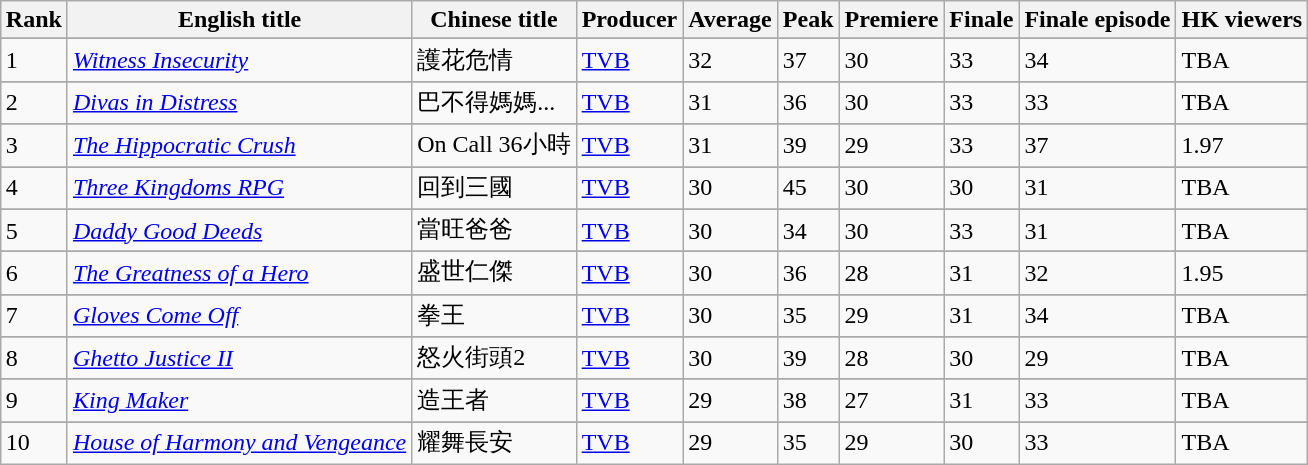<table class="wikitable sortable" style="margin:auto; margin:auto;">
<tr>
<th>Rank</th>
<th>English title</th>
<th>Chinese title</th>
<th>Producer</th>
<th>Average</th>
<th>Peak</th>
<th>Premiere</th>
<th>Finale</th>
<th>Finale episode</th>
<th>HK viewers</th>
</tr>
<tr>
</tr>
<tr>
<td>1</td>
<td><em><a href='#'>Witness Insecurity</a></em></td>
<td>護花危情</td>
<td><a href='#'>TVB</a></td>
<td>32</td>
<td>37</td>
<td>30</td>
<td>33</td>
<td>34</td>
<td>TBA</td>
</tr>
<tr>
</tr>
<tr>
<td>2</td>
<td><em><a href='#'>Divas in Distress</a></em></td>
<td>巴不得媽媽...</td>
<td><a href='#'>TVB</a></td>
<td>31</td>
<td>36</td>
<td>30</td>
<td>33</td>
<td>33</td>
<td>TBA</td>
</tr>
<tr>
</tr>
<tr>
<td>3</td>
<td><em><a href='#'>The Hippocratic Crush</a></em></td>
<td>On Call 36小時</td>
<td><a href='#'>TVB</a></td>
<td>31</td>
<td>39</td>
<td>29</td>
<td>33</td>
<td>37</td>
<td>1.97</td>
</tr>
<tr>
</tr>
<tr>
<td>4</td>
<td><em><a href='#'>Three Kingdoms RPG</a></em></td>
<td>回到三國</td>
<td><a href='#'>TVB</a></td>
<td>30</td>
<td>45</td>
<td>30</td>
<td>30</td>
<td>31</td>
<td>TBA</td>
</tr>
<tr>
</tr>
<tr>
<td>5</td>
<td><em><a href='#'>Daddy Good Deeds</a></em></td>
<td>當旺爸爸</td>
<td><a href='#'>TVB</a></td>
<td>30</td>
<td>34</td>
<td>30</td>
<td>33</td>
<td>31</td>
<td>TBA</td>
</tr>
<tr>
</tr>
<tr>
<td>6</td>
<td><em><a href='#'>The Greatness of a Hero</a></em></td>
<td>盛世仁傑</td>
<td><a href='#'>TVB</a></td>
<td>30</td>
<td>36</td>
<td>28</td>
<td>31</td>
<td>32</td>
<td>1.95</td>
</tr>
<tr>
</tr>
<tr>
<td>7</td>
<td><em><a href='#'>Gloves Come Off</a></em></td>
<td>拳王</td>
<td><a href='#'>TVB</a></td>
<td>30</td>
<td>35</td>
<td>29</td>
<td>31</td>
<td>34</td>
<td>TBA</td>
</tr>
<tr>
</tr>
<tr>
<td>8</td>
<td><em><a href='#'>Ghetto Justice II</a></em></td>
<td>怒火街頭2</td>
<td><a href='#'>TVB</a></td>
<td>30</td>
<td>39</td>
<td>28</td>
<td>30</td>
<td>29</td>
<td>TBA</td>
</tr>
<tr>
</tr>
<tr>
<td>9</td>
<td><em><a href='#'>King Maker</a></em></td>
<td>造王者</td>
<td><a href='#'>TVB</a></td>
<td>29</td>
<td>38</td>
<td>27</td>
<td>31</td>
<td>33</td>
<td>TBA</td>
</tr>
<tr>
</tr>
<tr>
<td>10</td>
<td><em><a href='#'>House of Harmony and Vengeance</a></em></td>
<td>耀舞長安</td>
<td><a href='#'>TVB</a></td>
<td>29</td>
<td>35</td>
<td>29</td>
<td>30</td>
<td>33</td>
<td>TBA</td>
</tr>
</table>
